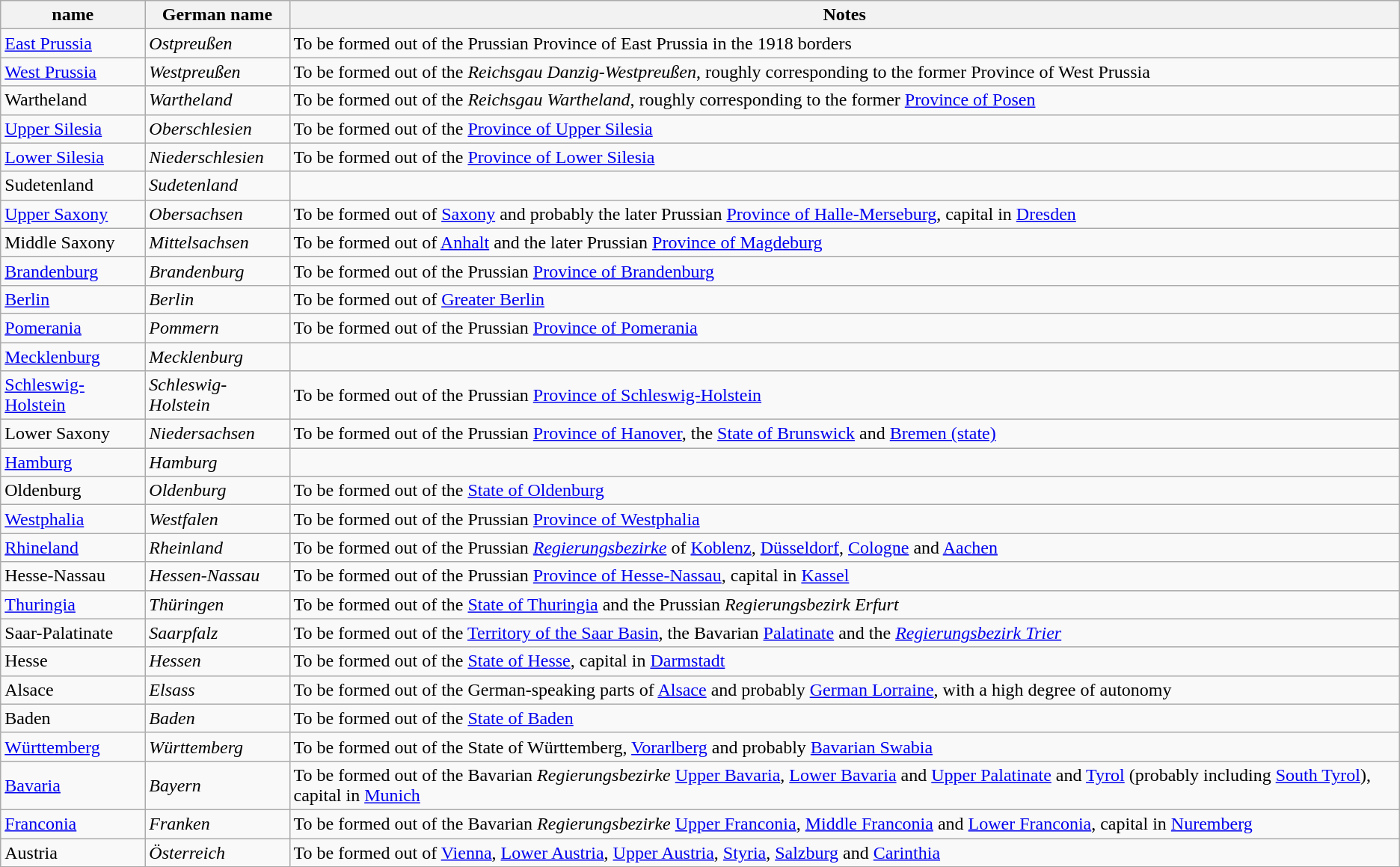<table class="wikitable">
<tr>
<th> name</th>
<th>German name</th>
<th>Notes</th>
</tr>
<tr>
<td><a href='#'>East Prussia</a></td>
<td><em>Ostpreußen</em></td>
<td>To be formed out of the Prussian Province of East Prussia in the 1918 borders</td>
</tr>
<tr>
<td><a href='#'>West Prussia</a></td>
<td><em>Westpreußen</em></td>
<td>To be formed out of the <em>Reichsgau Danzig-Westpreußen</em>, roughly corresponding to the former Province of West Prussia</td>
</tr>
<tr>
<td>Wartheland</td>
<td><em>Wartheland</em></td>
<td>To be formed out of the <em>Reichsgau Wartheland</em>, roughly corresponding to the former <a href='#'>Province of Posen</a></td>
</tr>
<tr>
<td><a href='#'>Upper Silesia</a></td>
<td><em>Oberschlesien</em></td>
<td>To be formed out of the <a href='#'>Province of Upper Silesia</a></td>
</tr>
<tr>
<td><a href='#'>Lower Silesia</a></td>
<td><em>Niederschlesien</em></td>
<td>To be formed out of the <a href='#'>Province of Lower Silesia</a></td>
</tr>
<tr>
<td>Sudetenland</td>
<td><em>Sudetenland</em></td>
<td></td>
</tr>
<tr>
<td><a href='#'>Upper Saxony</a></td>
<td><em>Obersachsen</em></td>
<td>To be formed out of <a href='#'>Saxony</a> and probably the later Prussian <a href='#'>Province of Halle-Merseburg</a>, capital in <a href='#'>Dresden</a></td>
</tr>
<tr>
<td>Middle Saxony</td>
<td><em>Mittelsachsen</em></td>
<td>To be formed out of <a href='#'>Anhalt</a> and the later Prussian <a href='#'>Province of Magdeburg</a></td>
</tr>
<tr>
<td><a href='#'>Brandenburg</a></td>
<td><em>Brandenburg</em></td>
<td>To be formed out of the Prussian <a href='#'>Province of Brandenburg</a></td>
</tr>
<tr>
<td><a href='#'>Berlin</a></td>
<td><em>Berlin</em></td>
<td>To be formed out of <a href='#'>Greater Berlin</a></td>
</tr>
<tr>
<td><a href='#'>Pomerania</a></td>
<td><em>Pommern</em></td>
<td>To be formed out of the Prussian <a href='#'>Province of Pomerania</a></td>
</tr>
<tr>
<td><a href='#'>Mecklenburg</a></td>
<td><em>Mecklenburg</em></td>
<td></td>
</tr>
<tr>
<td><a href='#'>Schleswig-Holstein</a></td>
<td><em>Schleswig-Holstein</em></td>
<td>To be formed out of the Prussian <a href='#'>Province of Schleswig-Holstein</a></td>
</tr>
<tr>
<td>Lower Saxony</td>
<td><em>Niedersachsen</em></td>
<td>To be formed out of the Prussian <a href='#'>Province of Hanover</a>, the <a href='#'>State of Brunswick</a> and <a href='#'>Bremen (state)</a></td>
</tr>
<tr>
<td><a href='#'>Hamburg</a></td>
<td><em>Hamburg</em></td>
<td></td>
</tr>
<tr>
<td>Oldenburg</td>
<td><em>Oldenburg</em></td>
<td>To be formed out of the <a href='#'>State of Oldenburg</a></td>
</tr>
<tr>
<td><a href='#'>Westphalia</a></td>
<td><em>Westfalen</em></td>
<td>To be formed out of the Prussian <a href='#'>Province of Westphalia</a></td>
</tr>
<tr>
<td><a href='#'>Rhineland</a></td>
<td><em>Rheinland</em></td>
<td>To be formed out of the Prussian <em><a href='#'>Regierungsbezirke</a></em> of <a href='#'>Koblenz</a>, <a href='#'>Düsseldorf</a>, <a href='#'>Cologne</a> and <a href='#'>Aachen</a></td>
</tr>
<tr>
<td>Hesse-Nassau</td>
<td><em>Hessen-Nassau</em></td>
<td>To be formed out of the Prussian <a href='#'>Province of Hesse-Nassau</a>, capital in <a href='#'>Kassel</a></td>
</tr>
<tr>
<td><a href='#'>Thuringia</a></td>
<td><em>Thüringen</em></td>
<td>To be formed out of the <a href='#'>State of Thuringia</a> and the Prussian <em>Regierungsbezirk Erfurt</em></td>
</tr>
<tr>
<td>Saar-Palatinate</td>
<td><em>Saarpfalz</em></td>
<td>To be formed out of the <a href='#'>Territory of the Saar Basin</a>, the Bavarian <a href='#'>Palatinate</a> and the <em><a href='#'>Regierungsbezirk Trier</a></em></td>
</tr>
<tr>
<td>Hesse</td>
<td><em>Hessen</em></td>
<td>To be formed out of the <a href='#'>State of Hesse</a>, capital in <a href='#'>Darmstadt</a></td>
</tr>
<tr>
<td>Alsace</td>
<td><em>Elsass</em></td>
<td>To be formed out of the German-speaking parts of <a href='#'>Alsace</a> and probably <a href='#'>German Lorraine</a>, with a high degree of autonomy</td>
</tr>
<tr>
<td>Baden</td>
<td><em>Baden</em></td>
<td>To be formed out of the <a href='#'>State of Baden</a></td>
</tr>
<tr>
<td><a href='#'>Württemberg</a></td>
<td><em>Württemberg</em></td>
<td>To be formed out of the State of Württemberg, <a href='#'>Vorarlberg</a> and probably <a href='#'>Bavarian Swabia</a></td>
</tr>
<tr>
<td><a href='#'>Bavaria</a></td>
<td><em>Bayern</em></td>
<td>To be formed out of the Bavarian <em>Regierungsbezirke</em> <a href='#'>Upper Bavaria</a>, <a href='#'>Lower Bavaria</a> and <a href='#'>Upper Palatinate</a> and <a href='#'>Tyrol</a> (probably including <a href='#'>South Tyrol</a>), capital in <a href='#'>Munich</a></td>
</tr>
<tr>
<td><a href='#'>Franconia</a></td>
<td><em>Franken</em></td>
<td>To be formed out of the Bavarian <em>Regierungsbezirke</em> <a href='#'>Upper Franconia</a>, <a href='#'>Middle Franconia</a> and <a href='#'>Lower Franconia</a>, capital in <a href='#'>Nuremberg</a></td>
</tr>
<tr>
<td>Austria</td>
<td><em>Österreich</em></td>
<td>To be formed out of <a href='#'>Vienna</a>, <a href='#'>Lower Austria</a>, <a href='#'>Upper Austria</a>, <a href='#'>Styria</a>, <a href='#'>Salzburg</a> and <a href='#'>Carinthia</a></td>
</tr>
</table>
